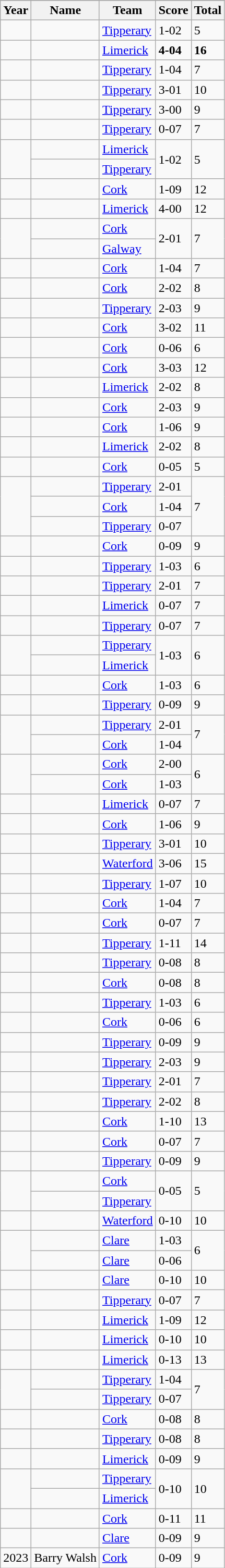<table class="wikitable sortable">
<tr>
</tr>
<tr>
<th>Year</th>
<th>Name</th>
<th>Team</th>
<th>Score</th>
<th>Total</th>
</tr>
<tr>
<td></td>
<td></td>
<td><a href='#'>Tipperary</a></td>
<td>1-02</td>
<td>5</td>
</tr>
<tr>
<td></td>
<td></td>
<td><a href='#'>Limerick</a></td>
<td><strong>4-04</strong></td>
<td><strong>16</strong></td>
</tr>
<tr>
<td></td>
<td></td>
<td><a href='#'>Tipperary</a></td>
<td>1-04</td>
<td>7</td>
</tr>
<tr>
<td></td>
<td></td>
<td><a href='#'>Tipperary</a></td>
<td>3-01</td>
<td>10</td>
</tr>
<tr>
<td></td>
<td></td>
<td><a href='#'>Tipperary</a></td>
<td>3-00</td>
<td>9</td>
</tr>
<tr>
<td></td>
<td></td>
<td><a href='#'>Tipperary</a></td>
<td>0-07</td>
<td>7</td>
</tr>
<tr>
<td rowspan=2></td>
<td style="text-align:left;"></td>
<td style="text-align:left;"><a href='#'>Limerick</a></td>
<td rowspan=2>1-02</td>
<td rowspan=2>5</td>
</tr>
<tr>
<td style="text-align:left;"></td>
<td style="text-align:left;"><a href='#'>Tipperary</a></td>
</tr>
<tr>
<td></td>
<td></td>
<td><a href='#'>Cork</a></td>
<td>1-09</td>
<td>12</td>
</tr>
<tr>
<td></td>
<td></td>
<td><a href='#'>Limerick</a></td>
<td>4-00</td>
<td>12</td>
</tr>
<tr>
<td rowspan=2></td>
<td style="text-align:left;"></td>
<td style="text-align:left;"><a href='#'>Cork</a></td>
<td rowspan=2>2-01</td>
<td rowspan=2>7</td>
</tr>
<tr>
<td style="text-align:left;"></td>
<td style="text-align:left;"><a href='#'>Galway</a></td>
</tr>
<tr>
<td></td>
<td></td>
<td><a href='#'>Cork</a></td>
<td>1-04</td>
<td>7</td>
</tr>
<tr>
<td></td>
<td></td>
<td><a href='#'>Cork</a></td>
<td>2-02</td>
<td>8</td>
</tr>
<tr>
<td></td>
<td></td>
<td><a href='#'>Tipperary</a></td>
<td>2-03</td>
<td>9</td>
</tr>
<tr>
<td></td>
<td></td>
<td><a href='#'>Cork</a></td>
<td>3-02</td>
<td>11</td>
</tr>
<tr>
<td></td>
<td></td>
<td><a href='#'>Cork</a></td>
<td>0-06</td>
<td>6</td>
</tr>
<tr>
<td></td>
<td></td>
<td><a href='#'>Cork</a></td>
<td>3-03</td>
<td>12</td>
</tr>
<tr>
<td></td>
<td></td>
<td><a href='#'>Limerick</a></td>
<td>2-02</td>
<td>8</td>
</tr>
<tr>
<td></td>
<td></td>
<td><a href='#'>Cork</a></td>
<td>2-03</td>
<td>9</td>
</tr>
<tr>
<td></td>
<td></td>
<td><a href='#'>Cork</a></td>
<td>1-06</td>
<td>9</td>
</tr>
<tr>
<td></td>
<td></td>
<td><a href='#'>Limerick</a></td>
<td>2-02</td>
<td>8</td>
</tr>
<tr>
<td></td>
<td></td>
<td><a href='#'>Cork</a></td>
<td>0-05</td>
<td>5</td>
</tr>
<tr>
<td rowspan=3></td>
<td style="text-align:left;"></td>
<td style="text-align:left;"><a href='#'>Tipperary</a></td>
<td>2-01</td>
<td rowspan=3>7</td>
</tr>
<tr>
<td style="text-align:left;"></td>
<td style="text-align:left;"><a href='#'>Cork</a></td>
<td>1-04</td>
</tr>
<tr>
<td style="text-align:left;"></td>
<td style="text-align:left;"><a href='#'>Tipperary</a></td>
<td>0-07</td>
</tr>
<tr>
<td></td>
<td></td>
<td><a href='#'>Cork</a></td>
<td>0-09</td>
<td>9</td>
</tr>
<tr>
<td></td>
<td></td>
<td><a href='#'>Tipperary</a></td>
<td>1-03</td>
<td>6</td>
</tr>
<tr>
<td></td>
<td></td>
<td><a href='#'>Tipperary</a></td>
<td>2-01</td>
<td>7</td>
</tr>
<tr>
<td></td>
<td></td>
<td><a href='#'>Limerick</a></td>
<td>0-07</td>
<td>7</td>
</tr>
<tr>
<td></td>
<td></td>
<td><a href='#'>Tipperary</a></td>
<td>0-07</td>
<td>7</td>
</tr>
<tr>
<td rowspan=2></td>
<td style="text-align:left;"></td>
<td style="text-align:left;"><a href='#'>Tipperary</a></td>
<td rowspan=2>1-03</td>
<td rowspan=2>6</td>
</tr>
<tr>
<td style="text-align:left;"></td>
<td style="text-align:left;"><a href='#'>Limerick</a></td>
</tr>
<tr>
<td></td>
<td></td>
<td><a href='#'>Cork</a></td>
<td>1-03</td>
<td>6</td>
</tr>
<tr>
<td></td>
<td></td>
<td><a href='#'>Tipperary</a></td>
<td>0-09</td>
<td>9</td>
</tr>
<tr>
<td rowspan=2></td>
<td style="text-align:left;"></td>
<td style="text-align:left;"><a href='#'>Tipperary</a></td>
<td>2-01</td>
<td rowspan=2>7</td>
</tr>
<tr>
<td style="text-align:left;"></td>
<td style="text-align:left;"><a href='#'>Cork</a></td>
<td>1-04</td>
</tr>
<tr>
<td rowspan=2></td>
<td style="text-align:left;"></td>
<td style="text-align:left;"><a href='#'>Cork</a></td>
<td>2-00</td>
<td rowspan=2>6</td>
</tr>
<tr>
<td style="text-align:left;"></td>
<td style="text-align:left;"><a href='#'>Cork</a></td>
<td>1-03</td>
</tr>
<tr>
<td></td>
<td></td>
<td><a href='#'>Limerick</a></td>
<td>0-07</td>
<td>7</td>
</tr>
<tr>
<td></td>
<td></td>
<td><a href='#'>Cork</a></td>
<td>1-06</td>
<td>9</td>
</tr>
<tr>
<td></td>
<td></td>
<td><a href='#'>Tipperary</a></td>
<td>3-01</td>
<td>10</td>
</tr>
<tr>
<td></td>
<td></td>
<td><a href='#'>Waterford</a></td>
<td>3-06</td>
<td>15</td>
</tr>
<tr>
<td></td>
<td></td>
<td><a href='#'>Tipperary</a></td>
<td>1-07</td>
<td>10</td>
</tr>
<tr>
<td></td>
<td></td>
<td><a href='#'>Cork</a></td>
<td>1-04</td>
<td>7</td>
</tr>
<tr>
<td></td>
<td></td>
<td><a href='#'>Cork</a></td>
<td>0-07</td>
<td>7</td>
</tr>
<tr>
<td></td>
<td></td>
<td><a href='#'>Tipperary</a></td>
<td>1-11</td>
<td>14</td>
</tr>
<tr>
<td></td>
<td></td>
<td><a href='#'>Tipperary</a></td>
<td>0-08</td>
<td>8</td>
</tr>
<tr>
<td></td>
<td></td>
<td><a href='#'>Cork</a></td>
<td>0-08</td>
<td>8</td>
</tr>
<tr>
<td></td>
<td></td>
<td><a href='#'>Tipperary</a></td>
<td>1-03</td>
<td>6</td>
</tr>
<tr>
<td></td>
<td></td>
<td><a href='#'>Cork</a></td>
<td>0-06</td>
<td>6</td>
</tr>
<tr>
<td></td>
<td></td>
<td><a href='#'>Tipperary</a></td>
<td>0-09</td>
<td>9</td>
</tr>
<tr>
<td></td>
<td></td>
<td><a href='#'>Tipperary</a></td>
<td>2-03</td>
<td>9</td>
</tr>
<tr>
<td></td>
<td></td>
<td><a href='#'>Tipperary</a></td>
<td>2-01</td>
<td>7</td>
</tr>
<tr>
<td></td>
<td></td>
<td><a href='#'>Tipperary</a></td>
<td>2-02</td>
<td>8</td>
</tr>
<tr>
<td></td>
<td></td>
<td><a href='#'>Cork</a></td>
<td>1-10</td>
<td>13</td>
</tr>
<tr>
<td></td>
<td></td>
<td><a href='#'>Cork</a></td>
<td>0-07</td>
<td>7</td>
</tr>
<tr>
<td></td>
<td></td>
<td><a href='#'>Tipperary</a></td>
<td>0-09</td>
<td>9</td>
</tr>
<tr>
<td rowspan=2></td>
<td style="text-align:left;"></td>
<td style="text-align:left;"><a href='#'>Cork</a></td>
<td rowspan=2>0-05</td>
<td rowspan=2>5</td>
</tr>
<tr>
<td style="text-align:left;"></td>
<td style="text-align:left;"><a href='#'>Tipperary</a></td>
</tr>
<tr>
<td></td>
<td></td>
<td><a href='#'>Waterford</a></td>
<td>0-10</td>
<td>10</td>
</tr>
<tr>
<td rowspan=2></td>
<td style="text-align:left;"></td>
<td style="text-align:left;"><a href='#'>Clare</a></td>
<td>1-03</td>
<td rowspan=2>6</td>
</tr>
<tr>
<td style="text-align:left;"></td>
<td style="text-align:left;"><a href='#'>Clare</a></td>
<td>0-06</td>
</tr>
<tr>
<td></td>
<td></td>
<td><a href='#'>Clare</a></td>
<td>0-10</td>
<td>10</td>
</tr>
<tr>
<td></td>
<td></td>
<td><a href='#'>Tipperary</a></td>
<td>0-07</td>
<td>7</td>
</tr>
<tr>
<td></td>
<td></td>
<td><a href='#'>Limerick</a></td>
<td>1-09</td>
<td>12</td>
</tr>
<tr>
<td></td>
<td></td>
<td><a href='#'>Limerick</a></td>
<td>0-10</td>
<td>10</td>
</tr>
<tr>
<td></td>
<td></td>
<td><a href='#'>Limerick</a></td>
<td>0-13</td>
<td>13</td>
</tr>
<tr>
<td rowspan=2></td>
<td style="text-align:left;"></td>
<td style="text-align:left;"><a href='#'>Tipperary</a></td>
<td>1-04</td>
<td rowspan=2>7</td>
</tr>
<tr>
<td style="text-align:left;"></td>
<td style="text-align:left;"><a href='#'>Tipperary</a></td>
<td>0-07</td>
</tr>
<tr>
<td></td>
<td></td>
<td><a href='#'>Cork</a></td>
<td>0-08</td>
<td>8</td>
</tr>
<tr>
<td></td>
<td></td>
<td><a href='#'>Tipperary</a></td>
<td>0-08</td>
<td>8</td>
</tr>
<tr>
<td></td>
<td></td>
<td><a href='#'>Limerick</a></td>
<td>0-09</td>
<td>9</td>
</tr>
<tr>
<td rowspan=2></td>
<td style="text-align:left;"></td>
<td style="text-align:left;"><a href='#'>Tipperary</a></td>
<td rowspan=2>0-10</td>
<td rowspan=2>10</td>
</tr>
<tr>
<td style="text-align:left;"></td>
<td style="text-align:left;"><a href='#'>Limerick</a></td>
</tr>
<tr>
<td></td>
<td style="text-align:left;"></td>
<td style="text-align:left;"><a href='#'>Cork</a></td>
<td>0-11</td>
<td>11</td>
</tr>
<tr>
<td></td>
<td style="text-align:left;"></td>
<td style="text-align:left;"><a href='#'>Clare</a></td>
<td>0-09</td>
<td>9</td>
</tr>
<tr>
<td>2023</td>
<td>Barry Walsh</td>
<td><a href='#'>Cork</a></td>
<td>0-09</td>
<td>9</td>
</tr>
</table>
